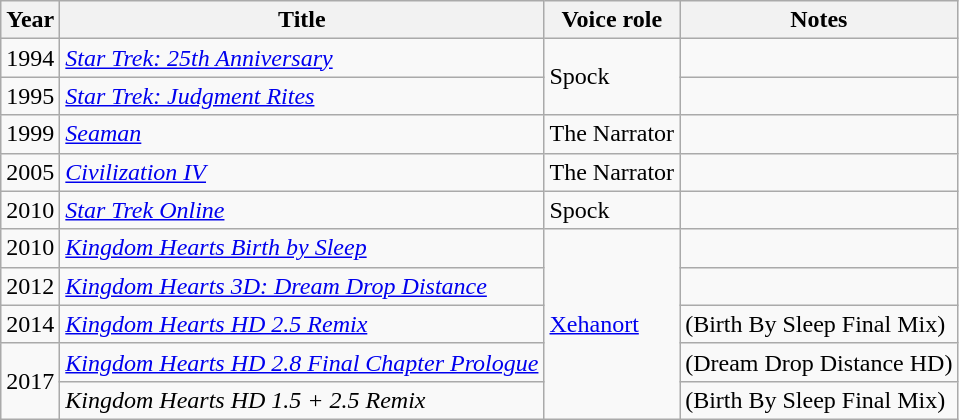<table class="wikitable sortable">
<tr>
<th>Year</th>
<th>Title</th>
<th>Voice role</th>
<th>Notes</th>
</tr>
<tr>
<td>1994</td>
<td><em><a href='#'>Star Trek: 25th Anniversary</a></em></td>
<td rowspan="2">Spock</td>
<td></td>
</tr>
<tr>
<td>1995</td>
<td><em><a href='#'>Star Trek: Judgment Rites</a></em></td>
<td></td>
</tr>
<tr>
<td>1999</td>
<td><em><a href='#'>Seaman</a></em></td>
<td>The Narrator</td>
<td></td>
</tr>
<tr>
<td>2005</td>
<td><em><a href='#'>Civilization IV</a></em></td>
<td>The Narrator</td>
<td></td>
</tr>
<tr>
<td>2010</td>
<td><em><a href='#'>Star Trek Online</a></em></td>
<td>Spock</td>
<td></td>
</tr>
<tr>
<td>2010</td>
<td><em><a href='#'>Kingdom Hearts Birth by Sleep</a></em></td>
<td rowspan="5"><a href='#'>Xehanort</a></td>
<td></td>
</tr>
<tr>
<td>2012</td>
<td><em><a href='#'>Kingdom Hearts 3D: Dream Drop Distance</a></em></td>
<td></td>
</tr>
<tr>
<td>2014</td>
<td><em><a href='#'>Kingdom Hearts HD 2.5 Remix</a></em></td>
<td>(Birth By Sleep Final Mix)</td>
</tr>
<tr>
<td rowspan="2">2017</td>
<td><em><a href='#'>Kingdom Hearts HD 2.8 Final Chapter Prologue</a></em></td>
<td>(Dream Drop Distance HD)</td>
</tr>
<tr>
<td><em>Kingdom Hearts HD 1.5 + 2.5 Remix</em></td>
<td>(Birth By Sleep Final Mix)</td>
</tr>
</table>
